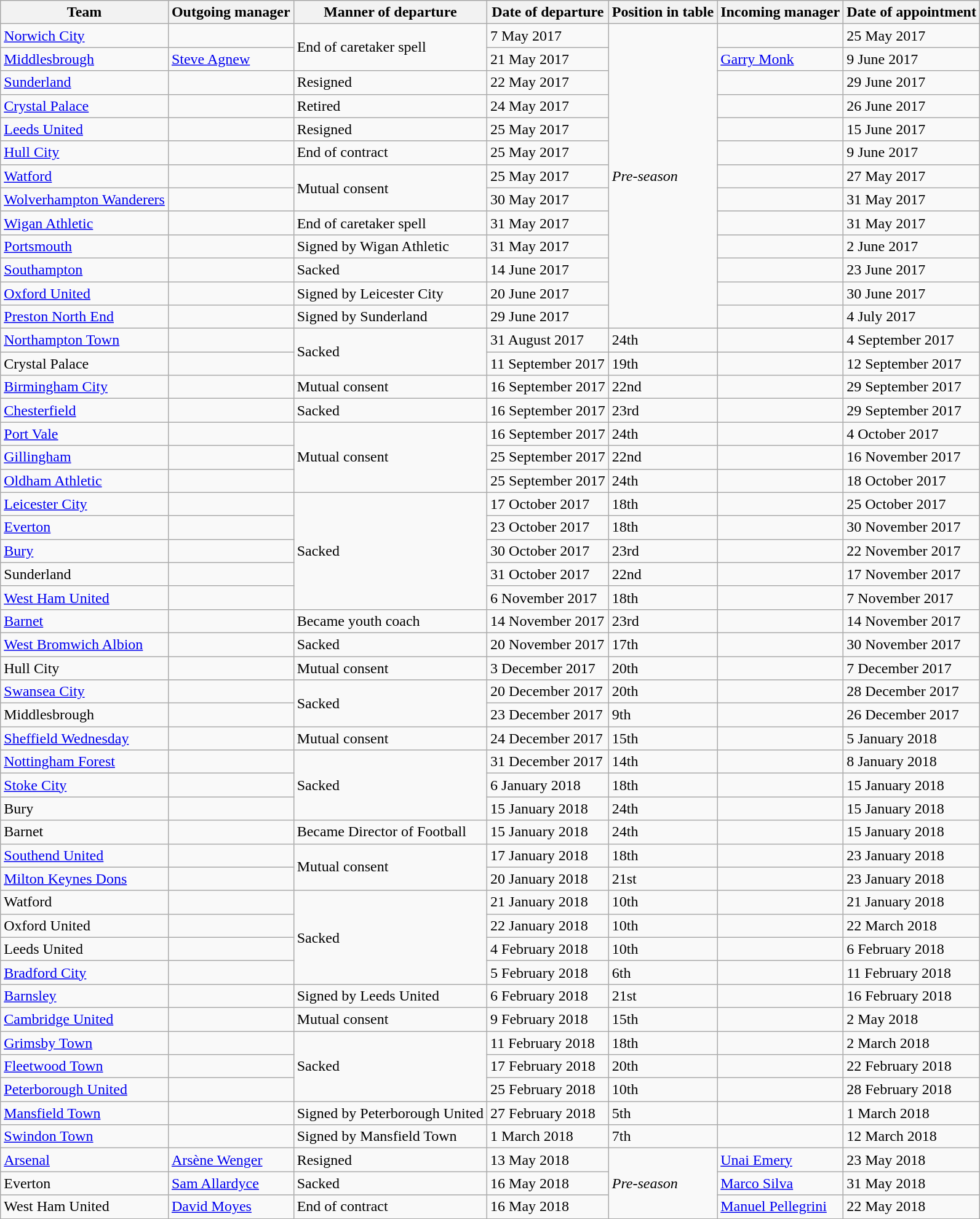<table class="wikitable sortable">
<tr>
<th>Team</th>
<th>Outgoing manager</th>
<th>Manner of departure</th>
<th>Date of departure</th>
<th>Position in table</th>
<th>Incoming manager</th>
<th>Date of appointment</th>
</tr>
<tr>
<td><a href='#'>Norwich City</a></td>
<td> </td>
<td rowspan=2>End of caretaker spell</td>
<td>7 May 2017</td>
<td rowspan=13><em>Pre-season</em></td>
<td> </td>
<td>25 May 2017</td>
</tr>
<tr>
<td><a href='#'>Middlesbrough</a></td>
<td> <a href='#'>Steve Agnew</a></td>
<td>21 May 2017</td>
<td> <a href='#'>Garry Monk</a></td>
<td>9 June 2017</td>
</tr>
<tr>
<td><a href='#'>Sunderland</a></td>
<td> </td>
<td>Resigned</td>
<td>22 May 2017</td>
<td> </td>
<td>29 June 2017</td>
</tr>
<tr>
<td><a href='#'>Crystal Palace</a></td>
<td> </td>
<td>Retired</td>
<td>24 May 2017</td>
<td> </td>
<td>26 June 2017</td>
</tr>
<tr>
<td><a href='#'>Leeds United</a></td>
<td> </td>
<td>Resigned</td>
<td>25 May 2017</td>
<td> </td>
<td>15 June 2017</td>
</tr>
<tr>
<td><a href='#'>Hull City</a></td>
<td> </td>
<td>End of contract</td>
<td>25 May 2017</td>
<td> </td>
<td>9 June 2017</td>
</tr>
<tr>
<td><a href='#'>Watford</a></td>
<td> </td>
<td rowspan=2>Mutual consent</td>
<td>25 May 2017</td>
<td> </td>
<td>27 May 2017</td>
</tr>
<tr>
<td><a href='#'>Wolverhampton Wanderers</a></td>
<td> </td>
<td>30 May 2017</td>
<td> </td>
<td>31 May 2017</td>
</tr>
<tr>
<td><a href='#'>Wigan Athletic</a></td>
<td> </td>
<td>End of caretaker spell</td>
<td>31 May 2017</td>
<td> </td>
<td>31 May 2017</td>
</tr>
<tr>
<td><a href='#'>Portsmouth</a></td>
<td> </td>
<td>Signed by Wigan Athletic</td>
<td>31 May 2017</td>
<td> </td>
<td>2 June 2017</td>
</tr>
<tr>
<td><a href='#'>Southampton</a></td>
<td> </td>
<td>Sacked</td>
<td>14 June 2017</td>
<td> </td>
<td>23 June 2017</td>
</tr>
<tr>
<td><a href='#'>Oxford United</a></td>
<td> </td>
<td>Signed by Leicester City</td>
<td>20 June 2017</td>
<td> </td>
<td>30 June 2017</td>
</tr>
<tr>
<td><a href='#'>Preston North End</a></td>
<td> </td>
<td>Signed by Sunderland</td>
<td>29 June 2017</td>
<td> </td>
<td>4 July 2017</td>
</tr>
<tr>
<td><a href='#'>Northampton Town</a></td>
<td> </td>
<td rowspan=2>Sacked</td>
<td>31 August 2017</td>
<td>24th</td>
<td> </td>
<td>4 September 2017</td>
</tr>
<tr>
<td>Crystal Palace</td>
<td> </td>
<td>11 September 2017</td>
<td>19th</td>
<td> </td>
<td>12 September 2017</td>
</tr>
<tr>
<td><a href='#'>Birmingham City</a></td>
<td> </td>
<td>Mutual consent</td>
<td>16 September 2017</td>
<td>22nd</td>
<td> </td>
<td>29 September 2017</td>
</tr>
<tr>
<td><a href='#'>Chesterfield</a></td>
<td> </td>
<td>Sacked</td>
<td>16 September 2017</td>
<td>23rd</td>
<td> </td>
<td>29 September 2017</td>
</tr>
<tr>
<td><a href='#'>Port Vale</a></td>
<td> </td>
<td rowspan=3>Mutual consent</td>
<td>16 September 2017</td>
<td>24th</td>
<td> </td>
<td>4 October 2017</td>
</tr>
<tr>
<td><a href='#'>Gillingham</a></td>
<td> </td>
<td>25 September 2017</td>
<td>22nd</td>
<td> </td>
<td>16 November 2017</td>
</tr>
<tr>
<td><a href='#'>Oldham Athletic</a></td>
<td> </td>
<td>25 September 2017</td>
<td>24th</td>
<td> </td>
<td>18 October 2017</td>
</tr>
<tr>
<td><a href='#'>Leicester City</a></td>
<td> </td>
<td rowspan=5>Sacked</td>
<td>17 October 2017</td>
<td>18th</td>
<td> </td>
<td>25 October 2017</td>
</tr>
<tr>
<td><a href='#'>Everton</a></td>
<td> </td>
<td>23 October 2017</td>
<td>18th</td>
<td> </td>
<td>30 November 2017</td>
</tr>
<tr>
<td><a href='#'>Bury</a></td>
<td> </td>
<td>30 October 2017</td>
<td>23rd</td>
<td> </td>
<td>22 November 2017</td>
</tr>
<tr>
<td>Sunderland</td>
<td> </td>
<td>31 October 2017</td>
<td>22nd</td>
<td> </td>
<td>17 November 2017</td>
</tr>
<tr>
<td><a href='#'>West Ham United</a></td>
<td> </td>
<td>6 November 2017</td>
<td>18th</td>
<td> </td>
<td>7 November 2017</td>
</tr>
<tr>
<td><a href='#'>Barnet</a></td>
<td> </td>
<td>Became youth coach</td>
<td>14 November 2017</td>
<td>23rd</td>
<td> </td>
<td>14 November 2017</td>
</tr>
<tr>
<td><a href='#'>West Bromwich Albion</a></td>
<td> </td>
<td>Sacked</td>
<td>20 November 2017</td>
<td>17th</td>
<td> </td>
<td>30 November 2017</td>
</tr>
<tr>
<td>Hull City</td>
<td> </td>
<td>Mutual consent</td>
<td>3 December 2017</td>
<td>20th</td>
<td> </td>
<td>7 December 2017</td>
</tr>
<tr>
<td><a href='#'>Swansea City</a></td>
<td> </td>
<td rowspan=2>Sacked</td>
<td>20 December 2017</td>
<td>20th</td>
<td> </td>
<td>28 December 2017</td>
</tr>
<tr>
<td>Middlesbrough</td>
<td> </td>
<td>23 December 2017</td>
<td>9th</td>
<td> </td>
<td>26 December 2017</td>
</tr>
<tr>
<td><a href='#'>Sheffield Wednesday</a></td>
<td> </td>
<td>Mutual consent</td>
<td>24 December 2017</td>
<td>15th</td>
<td> </td>
<td>5 January 2018</td>
</tr>
<tr>
<td><a href='#'>Nottingham Forest</a></td>
<td> </td>
<td rowspan=3>Sacked</td>
<td>31 December 2017</td>
<td>14th</td>
<td> </td>
<td>8 January 2018</td>
</tr>
<tr>
<td><a href='#'>Stoke City</a></td>
<td> </td>
<td>6 January 2018</td>
<td>18th</td>
<td> </td>
<td>15 January 2018</td>
</tr>
<tr>
<td>Bury</td>
<td> </td>
<td>15 January 2018</td>
<td>24th</td>
<td> </td>
<td>15 January 2018</td>
</tr>
<tr>
<td>Barnet</td>
<td> </td>
<td>Became Director of Football</td>
<td>15 January 2018</td>
<td>24th</td>
<td> </td>
<td>15 January 2018</td>
</tr>
<tr>
<td><a href='#'>Southend United</a></td>
<td> </td>
<td rowspan=2>Mutual consent</td>
<td>17 January 2018</td>
<td>18th</td>
<td> </td>
<td>23 January 2018</td>
</tr>
<tr>
<td><a href='#'>Milton Keynes Dons</a></td>
<td> </td>
<td>20 January 2018</td>
<td>21st</td>
<td> </td>
<td>23 January 2018</td>
</tr>
<tr>
<td>Watford</td>
<td> </td>
<td rowspan=4>Sacked</td>
<td>21 January 2018</td>
<td>10th</td>
<td> </td>
<td>21 January 2018</td>
</tr>
<tr>
<td>Oxford United</td>
<td> </td>
<td>22 January 2018</td>
<td>10th</td>
<td> </td>
<td>22 March 2018</td>
</tr>
<tr>
<td>Leeds United</td>
<td> </td>
<td>4 February 2018</td>
<td>10th</td>
<td> </td>
<td>6 February 2018</td>
</tr>
<tr>
<td><a href='#'>Bradford City</a></td>
<td> </td>
<td>5 February 2018</td>
<td>6th</td>
<td> </td>
<td>11 February 2018</td>
</tr>
<tr>
<td><a href='#'>Barnsley</a></td>
<td> </td>
<td>Signed by Leeds United</td>
<td>6 February 2018</td>
<td>21st</td>
<td> </td>
<td>16 February 2018</td>
</tr>
<tr>
<td><a href='#'>Cambridge United</a></td>
<td> </td>
<td>Mutual consent</td>
<td>9 February 2018</td>
<td>15th</td>
<td> </td>
<td>2 May 2018</td>
</tr>
<tr>
<td><a href='#'>Grimsby Town</a></td>
<td> </td>
<td rowspan=3>Sacked</td>
<td>11 February 2018</td>
<td>18th</td>
<td> </td>
<td>2 March 2018</td>
</tr>
<tr>
<td><a href='#'>Fleetwood Town</a></td>
<td> </td>
<td>17 February 2018</td>
<td>20th</td>
<td> </td>
<td>22 February 2018</td>
</tr>
<tr>
<td><a href='#'>Peterborough United</a></td>
<td> </td>
<td>25 February 2018</td>
<td>10th</td>
<td> </td>
<td>28 February 2018</td>
</tr>
<tr>
<td><a href='#'>Mansfield Town</a></td>
<td> </td>
<td>Signed by Peterborough United</td>
<td>27 February 2018</td>
<td>5th</td>
<td> </td>
<td>1 March 2018</td>
</tr>
<tr>
<td><a href='#'>Swindon Town</a></td>
<td> </td>
<td>Signed by Mansfield Town</td>
<td>1 March 2018</td>
<td>7th</td>
<td> </td>
<td>12 March 2018</td>
</tr>
<tr>
<td><a href='#'>Arsenal</a></td>
<td> <a href='#'>Arsène Wenger</a></td>
<td>Resigned</td>
<td>13 May 2018</td>
<td rowspan="3"><em>Pre-season</em></td>
<td> <a href='#'>Unai Emery</a></td>
<td>23 May 2018</td>
</tr>
<tr>
<td>Everton</td>
<td> <a href='#'>Sam Allardyce</a></td>
<td>Sacked</td>
<td>16 May 2018</td>
<td> <a href='#'>Marco Silva</a></td>
<td>31 May 2018</td>
</tr>
<tr>
<td>West Ham United</td>
<td> <a href='#'>David Moyes</a></td>
<td>End of contract</td>
<td>16 May 2018</td>
<td> <a href='#'>Manuel Pellegrini</a></td>
<td>22 May 2018</td>
</tr>
</table>
